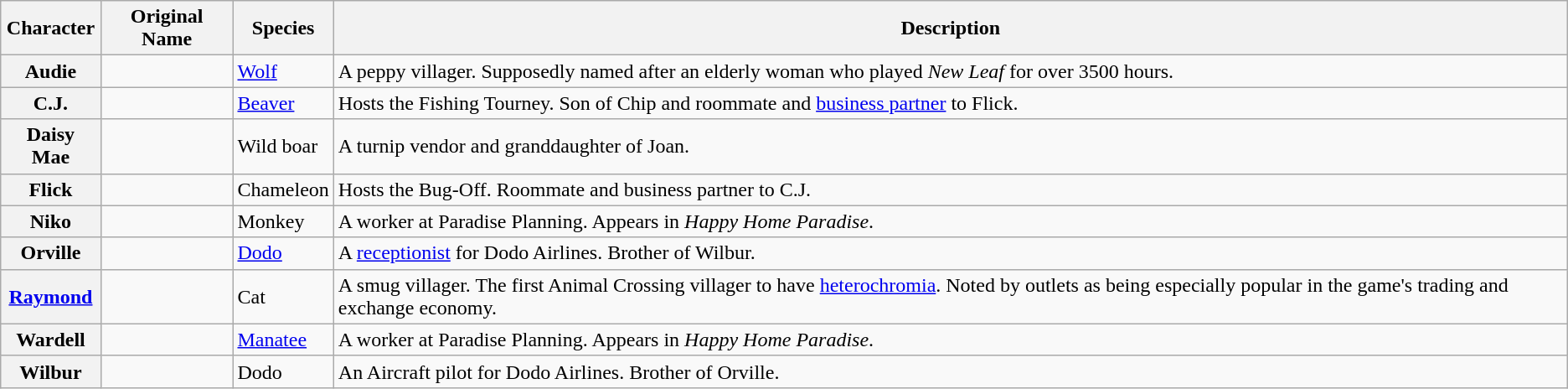<table class="wikitable plainrowheaders sortable">
<tr>
<th scope= "col">Character</th>
<th scope= "col">Original Name</th>
<th scope= "col">Species</th>
<th scope="col" class="unsortable">Description</th>
</tr>
<tr>
<th scope="row">Audie</th>
<td></td>
<td><a href='#'>Wolf</a></td>
<td>A peppy villager. Supposedly named after an elderly woman who played <em>New Leaf</em> for over 3500 hours.</td>
</tr>
<tr>
<th scope="row">C.J.</th>
<td></td>
<td><a href='#'>Beaver</a></td>
<td>Hosts the Fishing Tourney. Son of Chip and roommate and <a href='#'>business partner</a> to Flick.</td>
</tr>
<tr>
<th scope="row">Daisy Mae</th>
<td></td>
<td>Wild boar</td>
<td>A turnip vendor and granddaughter of Joan.</td>
</tr>
<tr>
<th scope="row">Flick</th>
<td></td>
<td>Chameleon</td>
<td>Hosts the Bug-Off. Roommate and business partner to C.J.</td>
</tr>
<tr>
<th scope="row">Niko</th>
<td></td>
<td>Monkey</td>
<td>A worker at Paradise Planning. Appears in <em>Happy Home Paradise</em>.</td>
</tr>
<tr>
<th scope="row">Orville</th>
<td></td>
<td><a href='#'>Dodo</a></td>
<td>A <a href='#'>receptionist</a> for Dodo Airlines. Brother of Wilbur.</td>
</tr>
<tr>
<th scope="row"><a href='#'>Raymond</a></th>
<td></td>
<td>Cat</td>
<td>A smug villager. The first Animal Crossing villager to have <a href='#'>heterochromia</a>. Noted by outlets as being especially popular in the game's trading and exchange economy.</td>
</tr>
<tr>
<th scope="row">Wardell</th>
<td></td>
<td><a href='#'>Manatee</a></td>
<td>A worker at Paradise Planning. Appears in <em>Happy Home Paradise</em>.</td>
</tr>
<tr>
<th scope="row">Wilbur</th>
<td></td>
<td>Dodo</td>
<td>An Aircraft pilot for Dodo Airlines. Brother of Orville.</td>
</tr>
</table>
